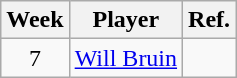<table class="wikitable">
<tr>
<th>Week</th>
<th>Player</th>
<th>Ref.</th>
</tr>
<tr>
<td align="center">7</td>
<td> <a href='#'>Will Bruin</a></td>
<td></td>
</tr>
</table>
